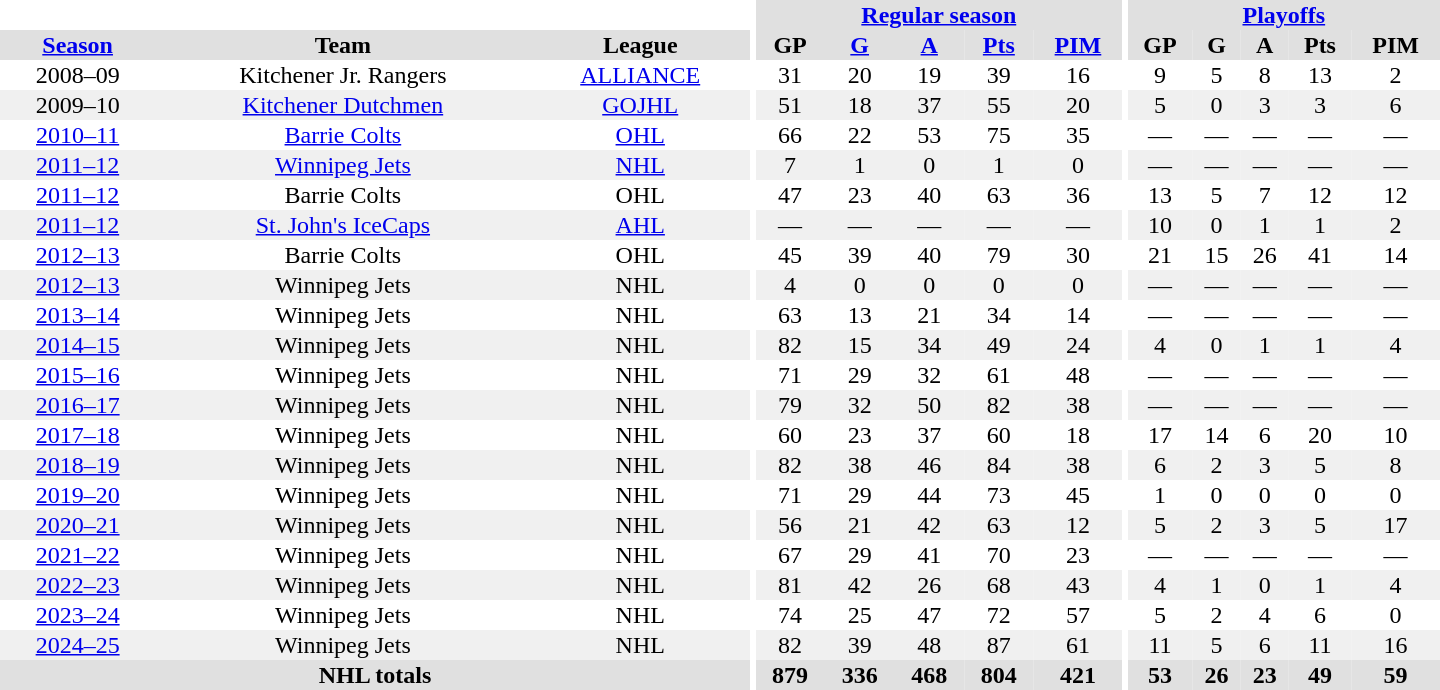<table border="0" cellpadding="1" cellspacing="0" style="text-align:center; width:60em">
<tr bgcolor="#e0e0e0">
<th colspan="3" bgcolor="#ffffff"></th>
<th rowspan="99" bgcolor="#ffffff"></th>
<th colspan="5"><a href='#'>Regular season</a></th>
<th rowspan="99" bgcolor="#ffffff"></th>
<th colspan="5"><a href='#'>Playoffs</a></th>
</tr>
<tr bgcolor="#e0e0e0">
<th><a href='#'>Season</a></th>
<th>Team</th>
<th>League</th>
<th>GP</th>
<th><a href='#'>G</a></th>
<th><a href='#'>A</a></th>
<th><a href='#'>Pts</a></th>
<th><a href='#'>PIM</a></th>
<th>GP</th>
<th>G</th>
<th>A</th>
<th>Pts</th>
<th>PIM</th>
</tr>
<tr>
<td>2008–09</td>
<td>Kitchener Jr. Rangers</td>
<td><a href='#'>ALLIANCE</a></td>
<td>31</td>
<td>20</td>
<td>19</td>
<td>39</td>
<td>16</td>
<td>9</td>
<td>5</td>
<td>8</td>
<td>13</td>
<td>2</td>
</tr>
<tr bgcolor="f0f0f0">
<td>2009–10</td>
<td><a href='#'>Kitchener Dutchmen</a></td>
<td><a href='#'>GOJHL</a></td>
<td>51</td>
<td>18</td>
<td>37</td>
<td>55</td>
<td>20</td>
<td>5</td>
<td>0</td>
<td>3</td>
<td>3</td>
<td>6</td>
</tr>
<tr>
<td><a href='#'>2010–11</a></td>
<td><a href='#'>Barrie Colts</a></td>
<td><a href='#'>OHL</a></td>
<td>66</td>
<td>22</td>
<td>53</td>
<td>75</td>
<td>35</td>
<td>—</td>
<td>—</td>
<td>—</td>
<td>—</td>
<td>—</td>
</tr>
<tr bgcolor="f0f0f0">
<td><a href='#'>2011–12</a></td>
<td><a href='#'>Winnipeg Jets</a></td>
<td><a href='#'>NHL</a></td>
<td>7</td>
<td>1</td>
<td>0</td>
<td>1</td>
<td>0</td>
<td>—</td>
<td>—</td>
<td>—</td>
<td>—</td>
<td>—</td>
</tr>
<tr>
<td><a href='#'>2011–12</a></td>
<td>Barrie Colts</td>
<td>OHL</td>
<td>47</td>
<td>23</td>
<td>40</td>
<td>63</td>
<td>36</td>
<td>13</td>
<td>5</td>
<td>7</td>
<td>12</td>
<td>12</td>
</tr>
<tr bgcolor="f0f0f0">
<td><a href='#'>2011–12</a></td>
<td><a href='#'>St. John's IceCaps</a></td>
<td><a href='#'>AHL</a></td>
<td>—</td>
<td>—</td>
<td>—</td>
<td>—</td>
<td>—</td>
<td>10</td>
<td>0</td>
<td>1</td>
<td>1</td>
<td>2</td>
</tr>
<tr>
<td><a href='#'>2012–13</a></td>
<td>Barrie Colts</td>
<td>OHL</td>
<td>45</td>
<td>39</td>
<td>40</td>
<td>79</td>
<td>30</td>
<td>21</td>
<td>15</td>
<td>26</td>
<td>41</td>
<td>14</td>
</tr>
<tr bgcolor="f0f0f0">
<td><a href='#'>2012–13</a></td>
<td>Winnipeg Jets</td>
<td>NHL</td>
<td>4</td>
<td>0</td>
<td>0</td>
<td>0</td>
<td>0</td>
<td>—</td>
<td>—</td>
<td>—</td>
<td>—</td>
<td>—</td>
</tr>
<tr>
<td><a href='#'>2013–14</a></td>
<td>Winnipeg Jets</td>
<td>NHL</td>
<td>63</td>
<td>13</td>
<td>21</td>
<td>34</td>
<td>14</td>
<td>—</td>
<td>—</td>
<td>—</td>
<td>—</td>
<td>—</td>
</tr>
<tr bgcolor="f0f0f0">
<td><a href='#'>2014–15</a></td>
<td>Winnipeg Jets</td>
<td>NHL</td>
<td>82</td>
<td>15</td>
<td>34</td>
<td>49</td>
<td>24</td>
<td>4</td>
<td>0</td>
<td>1</td>
<td>1</td>
<td>4</td>
</tr>
<tr>
<td><a href='#'>2015–16</a></td>
<td>Winnipeg Jets</td>
<td>NHL</td>
<td>71</td>
<td>29</td>
<td>32</td>
<td>61</td>
<td>48</td>
<td>—</td>
<td>—</td>
<td>—</td>
<td>—</td>
<td>—</td>
</tr>
<tr bgcolor="f0f0f0">
<td><a href='#'>2016–17</a></td>
<td>Winnipeg Jets</td>
<td>NHL</td>
<td>79</td>
<td>32</td>
<td>50</td>
<td>82</td>
<td>38</td>
<td>—</td>
<td>—</td>
<td>—</td>
<td>—</td>
<td>—</td>
</tr>
<tr>
<td><a href='#'>2017–18</a></td>
<td>Winnipeg Jets</td>
<td>NHL</td>
<td>60</td>
<td>23</td>
<td>37</td>
<td>60</td>
<td>18</td>
<td>17</td>
<td>14</td>
<td>6</td>
<td>20</td>
<td>10</td>
</tr>
<tr bgcolor="f0f0f0">
<td><a href='#'>2018–19</a></td>
<td>Winnipeg Jets</td>
<td>NHL</td>
<td>82</td>
<td>38</td>
<td>46</td>
<td>84</td>
<td>38</td>
<td>6</td>
<td>2</td>
<td>3</td>
<td>5</td>
<td>8</td>
</tr>
<tr>
<td><a href='#'>2019–20</a></td>
<td>Winnipeg Jets</td>
<td>NHL</td>
<td>71</td>
<td>29</td>
<td>44</td>
<td>73</td>
<td>45</td>
<td>1</td>
<td>0</td>
<td>0</td>
<td>0</td>
<td>0</td>
</tr>
<tr bgcolor="f0f0f0">
<td><a href='#'>2020–21</a></td>
<td>Winnipeg Jets</td>
<td>NHL</td>
<td>56</td>
<td>21</td>
<td>42</td>
<td>63</td>
<td>12</td>
<td>5</td>
<td>2</td>
<td>3</td>
<td>5</td>
<td>17</td>
</tr>
<tr>
<td><a href='#'>2021–22</a></td>
<td>Winnipeg Jets</td>
<td>NHL</td>
<td>67</td>
<td>29</td>
<td>41</td>
<td>70</td>
<td>23</td>
<td>—</td>
<td>—</td>
<td>—</td>
<td>—</td>
<td>—</td>
</tr>
<tr bgcolor="f0f0f0">
<td><a href='#'>2022–23</a></td>
<td>Winnipeg Jets</td>
<td>NHL</td>
<td>81</td>
<td>42</td>
<td>26</td>
<td>68</td>
<td>43</td>
<td>4</td>
<td>1</td>
<td>0</td>
<td>1</td>
<td>4</td>
</tr>
<tr>
<td><a href='#'>2023–24</a></td>
<td>Winnipeg Jets</td>
<td>NHL</td>
<td>74</td>
<td>25</td>
<td>47</td>
<td>72</td>
<td>57</td>
<td>5</td>
<td>2</td>
<td>4</td>
<td>6</td>
<td>0</td>
</tr>
<tr bgcolor="f0f0f0">
<td><a href='#'>2024–25</a></td>
<td>Winnipeg Jets</td>
<td>NHL</td>
<td>82</td>
<td>39</td>
<td>48</td>
<td>87</td>
<td>61</td>
<td>11</td>
<td>5</td>
<td>6</td>
<td>11</td>
<td>16</td>
</tr>
<tr bgcolor="#e0e0e0">
<th colspan="3">NHL totals</th>
<th>879</th>
<th>336</th>
<th>468</th>
<th>804</th>
<th>421</th>
<th>53</th>
<th>26</th>
<th>23</th>
<th>49</th>
<th>59</th>
</tr>
</table>
